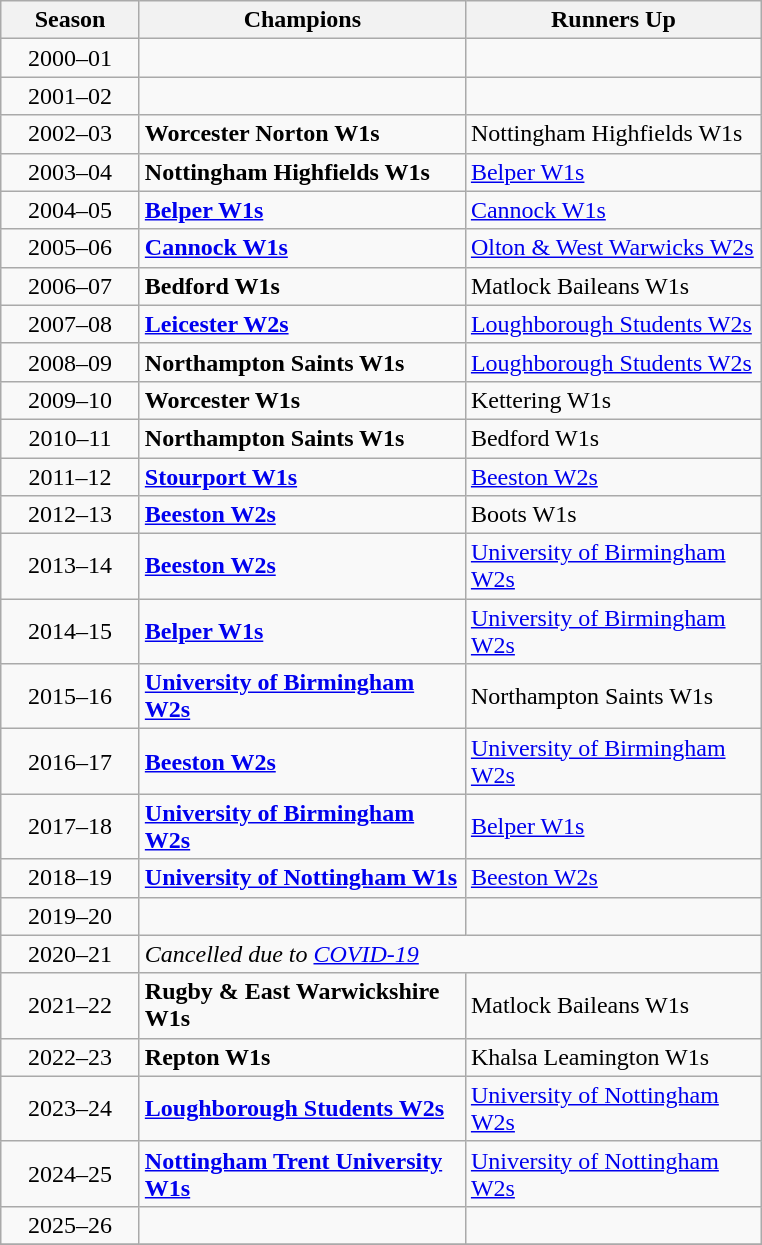<table class="wikitable" style="text-align:centre; margin-left:1em;">
<tr>
<th style="width:85px">Season</th>
<th style="width:210px">Champions</th>
<th style="width:190px">Runners Up</th>
</tr>
<tr>
<td style="text-align:center">2000–01</td>
<td></td>
<td></td>
</tr>
<tr>
<td style="text-align:center">2001–02</td>
<td></td>
<td></td>
</tr>
<tr>
<td style="text-align:center">2002–03</td>
<td><strong>Worcester Norton W1s</strong></td>
<td>Nottingham Highfields W1s</td>
</tr>
<tr>
<td style="text-align:center">2003–04</td>
<td><strong>Nottingham Highfields W1s</strong></td>
<td><a href='#'>Belper W1s</a></td>
</tr>
<tr>
<td style="text-align:center">2004–05</td>
<td><strong><a href='#'>Belper W1s</a></strong></td>
<td><a href='#'>Cannock W1s</a></td>
</tr>
<tr>
<td style="text-align:center">2005–06</td>
<td><strong><a href='#'>Cannock W1s</a></strong></td>
<td><a href='#'>Olton & West Warwicks W2s</a></td>
</tr>
<tr>
<td style="text-align:center">2006–07</td>
<td><strong>Bedford W1s</strong></td>
<td>Matlock Baileans W1s</td>
</tr>
<tr>
<td style="text-align:center">2007–08</td>
<td><strong><a href='#'>Leicester W2s</a></strong></td>
<td><a href='#'>Loughborough Students W2s</a></td>
</tr>
<tr>
<td style="text-align:center">2008–09</td>
<td><strong>Northampton Saints W1s</strong></td>
<td><a href='#'>Loughborough Students W2s</a></td>
</tr>
<tr>
<td style="text-align:center">2009–10</td>
<td><strong>Worcester W1s</strong></td>
<td>Kettering W1s</td>
</tr>
<tr>
<td style="text-align:center">2010–11</td>
<td><strong>Northampton Saints W1s</strong></td>
<td>Bedford W1s</td>
</tr>
<tr>
<td style="text-align:center">2011–12</td>
<td><strong><a href='#'>Stourport W1s</a></strong></td>
<td><a href='#'>Beeston W2s</a></td>
</tr>
<tr>
<td style="text-align:center">2012–13</td>
<td><strong><a href='#'>Beeston W2s</a></strong></td>
<td>Boots W1s</td>
</tr>
<tr>
<td style="text-align:center">2013–14</td>
<td><strong><a href='#'>Beeston W2s</a></strong></td>
<td><a href='#'>University of Birmingham W2s</a></td>
</tr>
<tr>
<td style="text-align:center">2014–15</td>
<td><strong><a href='#'>Belper W1s</a></strong></td>
<td><a href='#'>University of Birmingham W2s</a></td>
</tr>
<tr>
<td style="text-align:center">2015–16</td>
<td><strong><a href='#'>University of Birmingham W2s</a></strong></td>
<td>Northampton Saints W1s</td>
</tr>
<tr>
<td style="text-align:center">2016–17</td>
<td><strong><a href='#'>Beeston W2s</a></strong></td>
<td><a href='#'>University of Birmingham W2s</a></td>
</tr>
<tr>
<td style="text-align:center">2017–18</td>
<td><strong><a href='#'>University of Birmingham W2s</a></strong></td>
<td><a href='#'>Belper W1s</a></td>
</tr>
<tr>
<td style="text-align:center">2018–19</td>
<td><strong><a href='#'>University of Nottingham W1s</a></strong></td>
<td><a href='#'>Beeston W2s</a></td>
</tr>
<tr>
<td style="text-align:center">2019–20</td>
<td></td>
<td></td>
</tr>
<tr>
<td style="text-align:center">2020–21</td>
<td colspan=2><em>Cancelled due to <a href='#'>COVID-19</a></em></td>
</tr>
<tr>
<td style="text-align:center">2021–22</td>
<td><strong>Rugby & East Warwickshire W1s</strong></td>
<td>Matlock Baileans W1s</td>
</tr>
<tr>
<td style="text-align:center">2022–23</td>
<td><strong>Repton W1s</strong></td>
<td>Khalsa Leamington W1s</td>
</tr>
<tr>
<td style="text-align:center">2023–24</td>
<td><strong><a href='#'>Loughborough Students W2s</a></strong></td>
<td><a href='#'>University of Nottingham W2s</a></td>
</tr>
<tr>
<td style="text-align:center">2024–25</td>
<td><strong><a href='#'>Nottingham Trent University W1s</a></strong></td>
<td><a href='#'>University of Nottingham W2s</a></td>
</tr>
<tr>
<td style="text-align:center">2025–26</td>
<td></td>
<td></td>
</tr>
<tr>
</tr>
</table>
